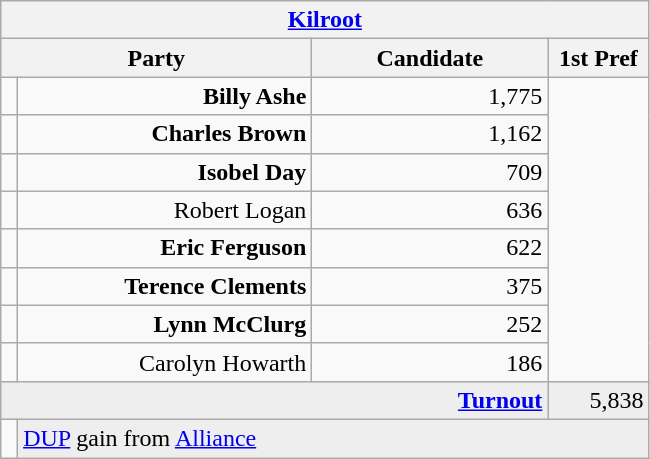<table class="wikitable">
<tr>
<th colspan="4" align="center"><a href='#'>Kilroot</a></th>
</tr>
<tr>
<th colspan="2" align="center" width=200>Party</th>
<th width=150>Candidate</th>
<th width=60>1st Pref</th>
</tr>
<tr>
<td></td>
<td align="right"><strong>Billy Ashe</strong></td>
<td align="right">1,775</td>
</tr>
<tr>
<td></td>
<td align="right"><strong>Charles Brown</strong></td>
<td align="right">1,162</td>
</tr>
<tr>
<td></td>
<td align="right"><strong>Isobel Day</strong></td>
<td align="right">709</td>
</tr>
<tr>
<td></td>
<td align="right">Robert Logan</td>
<td align="right">636</td>
</tr>
<tr>
<td></td>
<td align="right"><strong>Eric Ferguson</strong></td>
<td align="right">622</td>
</tr>
<tr>
<td></td>
<td align="right"><strong>Terence Clements</strong></td>
<td align="right">375</td>
</tr>
<tr>
<td></td>
<td align="right"><strong>Lynn McClurg</strong></td>
<td align="right">252</td>
</tr>
<tr>
<td></td>
<td align="right">Carolyn Howarth</td>
<td align="right">186</td>
</tr>
<tr bgcolor="EEEEEE">
<td colspan=3 align="right"><strong><a href='#'>Turnout</a></strong></td>
<td align="right">5,838</td>
</tr>
<tr>
<td bgcolor=></td>
<td colspan=3 bgcolor="EEEEEE"><a href='#'>DUP</a> gain from <a href='#'>Alliance</a></td>
</tr>
</table>
